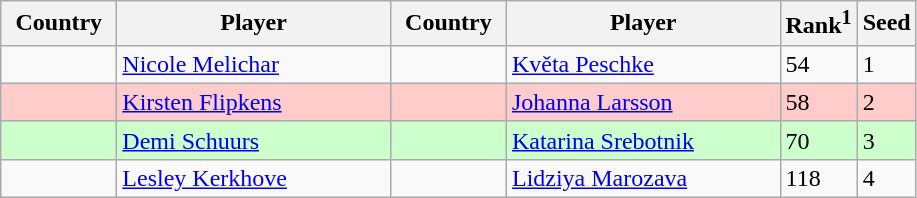<table class="sortable wikitable">
<tr>
<th width="70">Country</th>
<th width="175">Player</th>
<th width="70">Country</th>
<th width="175">Player</th>
<th>Rank<sup>1</sup></th>
<th>Seed</th>
</tr>
<tr>
<td></td>
<td><a href='#'>Nicole Melichar</a></td>
<td></td>
<td><a href='#'>Květa Peschke</a></td>
<td>54</td>
<td>1</td>
</tr>
<tr bgcolor=#fcc>
<td></td>
<td><a href='#'>Kirsten Flipkens</a></td>
<td></td>
<td><a href='#'>Johanna Larsson</a></td>
<td>58</td>
<td>2</td>
</tr>
<tr bgcolor=#cfc>
<td></td>
<td><a href='#'>Demi Schuurs</a></td>
<td></td>
<td><a href='#'>Katarina Srebotnik</a></td>
<td>70</td>
<td>3</td>
</tr>
<tr>
<td></td>
<td><a href='#'>Lesley Kerkhove</a></td>
<td></td>
<td><a href='#'>Lidziya Marozava</a></td>
<td>118</td>
<td>4</td>
</tr>
</table>
